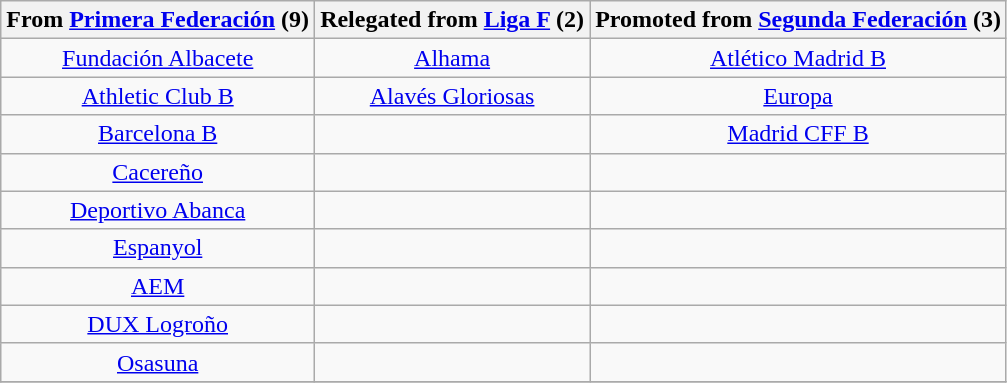<table class="wikitable" style="text-align:center;">
<tr>
<th>From <a href='#'>Primera Federación</a> (9)</th>
<th>Relegated from <a href='#'>Liga F</a> (2)</th>
<th>Promoted from <a href='#'>Segunda Federación</a> (3)</th>
</tr>
<tr>
<td><a href='#'>Fundación Albacete</a></td>
<td><a href='#'>Alhama</a></td>
<td><a href='#'>Atlético Madrid B</a></td>
</tr>
<tr>
<td><a href='#'>Athletic Club B</a></td>
<td><a href='#'>Alavés Gloriosas</a></td>
<td><a href='#'>Europa</a></td>
</tr>
<tr>
<td><a href='#'>Barcelona B</a></td>
<td></td>
<td><a href='#'>Madrid CFF B</a></td>
</tr>
<tr>
<td><a href='#'>Cacereño</a></td>
<td></td>
<td></td>
</tr>
<tr>
<td><a href='#'>Deportivo Abanca</a></td>
<td></td>
<td></td>
</tr>
<tr>
<td><a href='#'>Espanyol</a></td>
<td></td>
<td></td>
</tr>
<tr>
<td><a href='#'>AEM</a></td>
<td></td>
<td></td>
</tr>
<tr>
<td><a href='#'>DUX Logroño</a></td>
<td></td>
<td></td>
</tr>
<tr>
<td><a href='#'>Osasuna</a></td>
<td></td>
<td></td>
</tr>
<tr>
</tr>
</table>
